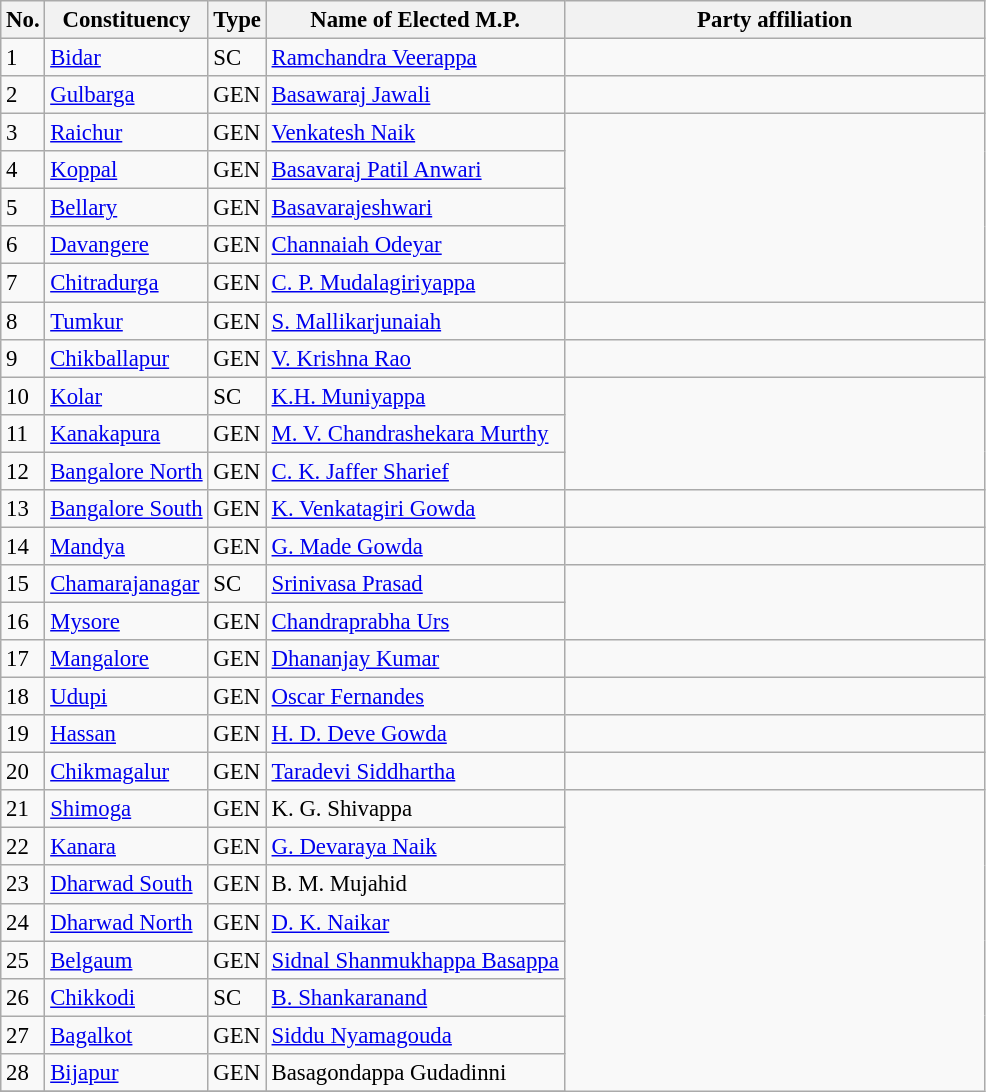<table class="wikitable" style="font-size:95%;">
<tr>
<th>No.</th>
<th>Constituency</th>
<th>Type</th>
<th>Name of Elected M.P.</th>
<th colspan="2" style="width:18em">Party affiliation</th>
</tr>
<tr>
<td>1</td>
<td><a href='#'>Bidar</a></td>
<td>SC</td>
<td><a href='#'>Ramchandra Veerappa</a></td>
<td></td>
</tr>
<tr>
<td>2</td>
<td><a href='#'>Gulbarga</a></td>
<td>GEN</td>
<td><a href='#'>Basawaraj Jawali</a></td>
<td></td>
</tr>
<tr>
<td>3</td>
<td><a href='#'>Raichur</a></td>
<td>GEN</td>
<td><a href='#'>Venkatesh Naik</a></td>
</tr>
<tr>
<td>4</td>
<td><a href='#'>Koppal</a></td>
<td>GEN</td>
<td><a href='#'>Basavaraj Patil Anwari</a></td>
</tr>
<tr>
<td>5</td>
<td><a href='#'>Bellary</a></td>
<td>GEN</td>
<td><a href='#'>Basavarajeshwari</a></td>
</tr>
<tr>
<td>6</td>
<td><a href='#'>Davangere</a></td>
<td>GEN</td>
<td><a href='#'>Channaiah Odeyar</a></td>
</tr>
<tr>
<td>7</td>
<td><a href='#'>Chitradurga</a></td>
<td>GEN</td>
<td><a href='#'>C. P. Mudalagiriyappa</a></td>
</tr>
<tr>
<td>8</td>
<td><a href='#'>Tumkur</a></td>
<td>GEN</td>
<td><a href='#'>S. Mallikarjunaiah</a></td>
<td></td>
</tr>
<tr>
<td>9</td>
<td><a href='#'>Chikballapur</a></td>
<td>GEN</td>
<td><a href='#'>V. Krishna Rao</a></td>
<td></td>
</tr>
<tr>
<td>10</td>
<td><a href='#'>Kolar</a></td>
<td>SC</td>
<td><a href='#'>K.H. Muniyappa</a></td>
</tr>
<tr>
<td>11</td>
<td><a href='#'>Kanakapura</a></td>
<td>GEN</td>
<td><a href='#'>M. V. Chandrashekara Murthy</a></td>
</tr>
<tr>
<td>12</td>
<td><a href='#'>Bangalore North</a></td>
<td>GEN</td>
<td><a href='#'>C. K. Jaffer Sharief</a></td>
</tr>
<tr>
<td>13</td>
<td><a href='#'>Bangalore South</a></td>
<td>GEN</td>
<td><a href='#'>K. Venkatagiri Gowda</a></td>
<td></td>
</tr>
<tr>
<td>14</td>
<td><a href='#'>Mandya</a></td>
<td>GEN</td>
<td><a href='#'>G. Made Gowda</a></td>
<td></td>
</tr>
<tr>
<td>15</td>
<td><a href='#'>Chamarajanagar</a></td>
<td>SC</td>
<td><a href='#'>Srinivasa Prasad</a></td>
</tr>
<tr>
<td>16</td>
<td><a href='#'>Mysore</a></td>
<td>GEN</td>
<td><a href='#'>Chandraprabha Urs</a></td>
</tr>
<tr>
<td>17</td>
<td><a href='#'>Mangalore</a></td>
<td>GEN</td>
<td><a href='#'>Dhananjay Kumar</a></td>
<td></td>
</tr>
<tr>
<td>18</td>
<td><a href='#'>Udupi</a></td>
<td>GEN</td>
<td><a href='#'>Oscar Fernandes</a></td>
<td></td>
</tr>
<tr>
<td>19</td>
<td><a href='#'>Hassan</a></td>
<td>GEN</td>
<td><a href='#'>H. D. Deve Gowda</a></td>
<td></td>
</tr>
<tr>
<td>20</td>
<td><a href='#'>Chikmagalur</a></td>
<td>GEN</td>
<td><a href='#'>Taradevi Siddhartha</a></td>
<td></td>
</tr>
<tr>
<td>21</td>
<td><a href='#'>Shimoga</a></td>
<td>GEN</td>
<td>K. G. Shivappa</td>
</tr>
<tr>
<td>22</td>
<td><a href='#'>Kanara</a></td>
<td>GEN</td>
<td><a href='#'>G. Devaraya Naik</a></td>
</tr>
<tr>
<td>23</td>
<td><a href='#'>Dharwad South</a></td>
<td>GEN</td>
<td>B. M. Mujahid</td>
</tr>
<tr>
<td>24</td>
<td><a href='#'>Dharwad North</a></td>
<td>GEN</td>
<td><a href='#'>D. K. Naikar</a></td>
</tr>
<tr>
<td>25</td>
<td><a href='#'>Belgaum</a></td>
<td>GEN</td>
<td><a href='#'>Sidnal Shanmukhappa Basappa</a></td>
</tr>
<tr>
<td>26</td>
<td><a href='#'>Chikkodi</a></td>
<td>SC</td>
<td><a href='#'>B. Shankaranand</a></td>
</tr>
<tr>
<td>27</td>
<td><a href='#'>Bagalkot</a></td>
<td>GEN</td>
<td><a href='#'>Siddu Nyamagouda</a></td>
</tr>
<tr>
<td>28</td>
<td><a href='#'>Bijapur</a></td>
<td>GEN</td>
<td>Basagondappa Gudadinni</td>
</tr>
<tr>
</tr>
</table>
